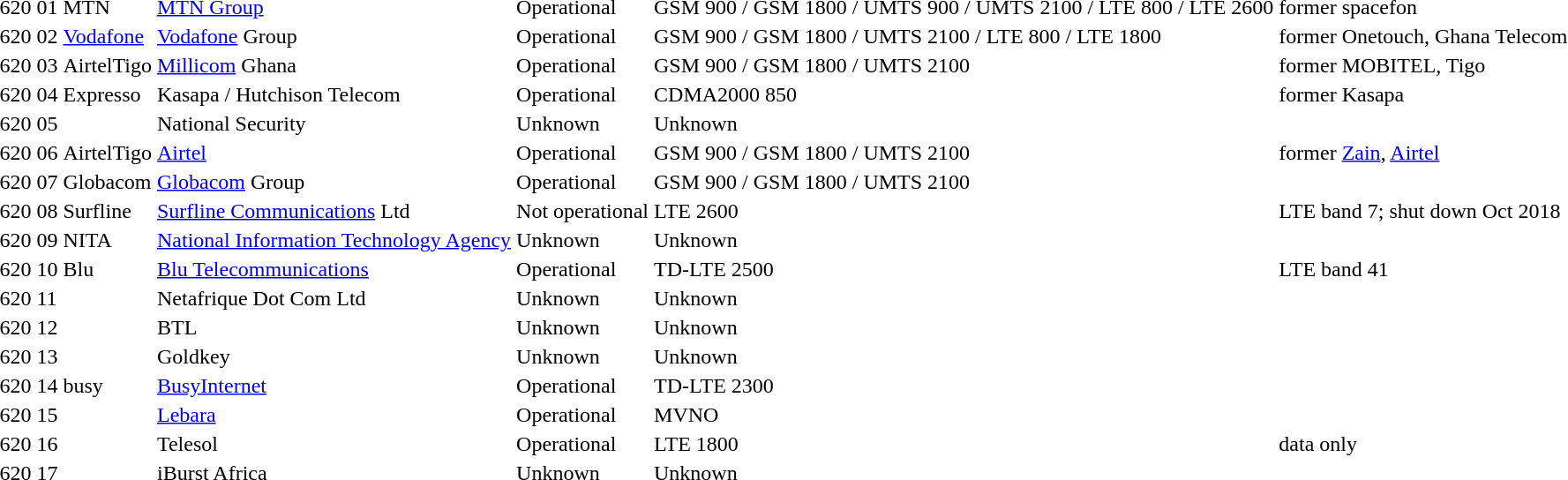<table>
<tr>
<td>620</td>
<td>01</td>
<td>MTN</td>
<td><a href='#'>MTN Group</a></td>
<td>Operational</td>
<td>GSM 900 / GSM 1800 / UMTS 900 / UMTS 2100 / LTE 800 / LTE 2600</td>
<td>former spacefon</td>
</tr>
<tr>
<td>620</td>
<td>02</td>
<td><a href='#'>Vodafone</a></td>
<td><a href='#'>Vodafone</a> Group</td>
<td>Operational</td>
<td>GSM 900 / GSM 1800 / UMTS 2100 / LTE 800 / LTE 1800</td>
<td>former Onetouch, Ghana Telecom</td>
</tr>
<tr>
<td>620</td>
<td>03</td>
<td>AirtelTigo</td>
<td><a href='#'>Millicom</a> Ghana</td>
<td>Operational</td>
<td>GSM 900 / GSM 1800 / UMTS 2100</td>
<td>former MOBITEL, Tigo</td>
</tr>
<tr>
<td>620</td>
<td>04</td>
<td>Expresso</td>
<td>Kasapa / Hutchison Telecom</td>
<td>Operational</td>
<td>CDMA2000 850</td>
<td>former Kasapa</td>
</tr>
<tr>
<td>620</td>
<td>05</td>
<td></td>
<td>National Security</td>
<td>Unknown</td>
<td>Unknown</td>
<td></td>
</tr>
<tr>
<td>620</td>
<td>06</td>
<td>AirtelTigo</td>
<td><a href='#'>Airtel</a></td>
<td>Operational</td>
<td>GSM 900 / GSM 1800 / UMTS 2100</td>
<td>former <a href='#'>Zain</a>, <a href='#'>Airtel</a></td>
</tr>
<tr>
<td>620</td>
<td>07</td>
<td>Globacom</td>
<td><a href='#'>Globacom</a> Group</td>
<td>Operational</td>
<td>GSM 900 / GSM 1800 / UMTS 2100</td>
<td></td>
</tr>
<tr>
<td>620</td>
<td>08</td>
<td>Surfline</td>
<td><a href='#'>Surfline Communications</a> Ltd</td>
<td>Not operational</td>
<td>LTE 2600</td>
<td>LTE band 7; shut down Oct 2018</td>
</tr>
<tr>
<td>620</td>
<td>09</td>
<td>NITA</td>
<td><a href='#'>National Information Technology Agency</a></td>
<td>Unknown</td>
<td>Unknown</td>
<td></td>
</tr>
<tr>
<td>620</td>
<td>10</td>
<td>Blu</td>
<td><a href='#'>Blu Telecommunications</a></td>
<td>Operational</td>
<td>TD-LTE 2500</td>
<td>LTE band 41</td>
</tr>
<tr>
<td>620</td>
<td>11</td>
<td></td>
<td>Netafrique Dot Com Ltd</td>
<td>Unknown</td>
<td>Unknown</td>
<td></td>
</tr>
<tr>
<td>620</td>
<td>12</td>
<td></td>
<td>BTL</td>
<td>Unknown</td>
<td>Unknown</td>
<td></td>
</tr>
<tr>
<td>620</td>
<td>13</td>
<td></td>
<td>Goldkey</td>
<td>Unknown</td>
<td>Unknown</td>
<td></td>
</tr>
<tr>
<td>620</td>
<td>14</td>
<td>busy</td>
<td><a href='#'>BusyInternet</a></td>
<td>Operational</td>
<td>TD-LTE 2300</td>
<td></td>
</tr>
<tr>
<td>620</td>
<td>15</td>
<td></td>
<td><a href='#'>Lebara</a></td>
<td>Operational</td>
<td>MVNO</td>
<td></td>
</tr>
<tr>
<td>620</td>
<td>16</td>
<td></td>
<td>Telesol</td>
<td>Operational</td>
<td>LTE 1800</td>
<td>data only</td>
</tr>
<tr>
<td>620</td>
<td>17</td>
<td></td>
<td>iBurst Africa</td>
<td>Unknown</td>
<td>Unknown</td>
<td></td>
</tr>
</table>
